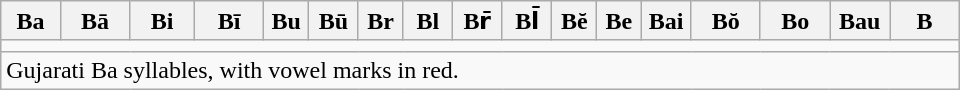<table class=wikitable style="width: 40em;">
<tr>
<th style="width:6%;">Ba</th>
<th style="width:7%;">Bā</th>
<th style="width:6.5%;">Bi</th>
<th style="width:7%;">Bī</th>
<th style="width:4.5%;">Bu</th>
<th style="width:5%;">Bū</th>
<th style="width:4.5%;">Br</th>
<th style="width:5%;">Bl</th>
<th style="width:5%;">Br̄</th>
<th style="width:5%;">Bl̄</th>
<th style="width:4.5%;">Bĕ</th>
<th style="width:4.5%;">Be</th>
<th style="width:5%;">Bai</th>
<th style="width:7%;">Bŏ</th>
<th style="width:7%;">Bo</th>
<th style="width:6%;">Bau</th>
<th style="width:7%;">B</th>
</tr>
<tr align="center">
<td colspan=17></td>
</tr>
<tr>
<td colspan=17>Gujarati Ba syllables, with vowel marks in red.</td>
</tr>
</table>
